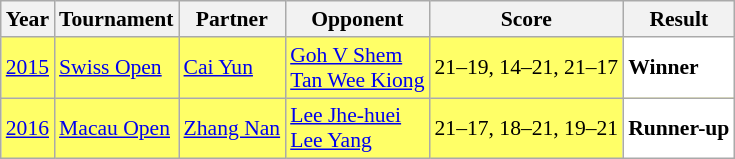<table class="sortable wikitable" style="font-size: 90%;">
<tr>
<th>Year</th>
<th>Tournament</th>
<th>Partner</th>
<th>Opponent</th>
<th>Score</th>
<th>Result</th>
</tr>
<tr style="background:#FFFF67">
<td align="center"><a href='#'>2015</a></td>
<td align="left"><a href='#'>Swiss Open</a></td>
<td align="left"> <a href='#'>Cai Yun</a></td>
<td align="left"> <a href='#'>Goh V Shem</a> <br>  <a href='#'>Tan Wee Kiong</a></td>
<td align="left">21–19, 14–21, 21–17</td>
<td style="text-align:left; background:white"> <strong>Winner</strong></td>
</tr>
<tr style="background:#FFFF67">
<td align="center"><a href='#'>2016</a></td>
<td align="left"><a href='#'>Macau Open</a></td>
<td align="left"> <a href='#'>Zhang Nan</a></td>
<td align="left"> <a href='#'>Lee Jhe-huei</a> <br>  <a href='#'>Lee Yang</a></td>
<td align="left">21–17, 18–21, 19–21</td>
<td style="text-align:left; background:white"> <strong>Runner-up</strong></td>
</tr>
</table>
